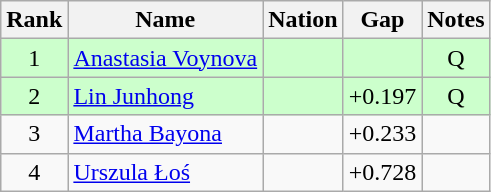<table class="wikitable sortable" style="text-align:center">
<tr>
<th>Rank</th>
<th>Name</th>
<th>Nation</th>
<th>Gap</th>
<th>Notes</th>
</tr>
<tr bgcolor=ccffcc>
<td>1</td>
<td align=left><a href='#'>Anastasia Voynova</a></td>
<td align=left></td>
<td></td>
<td>Q</td>
</tr>
<tr bgcolor=ccffcc>
<td>2</td>
<td align=left><a href='#'>Lin Junhong</a></td>
<td align=left></td>
<td>+0.197</td>
<td>Q</td>
</tr>
<tr>
<td>3</td>
<td align=left><a href='#'>Martha Bayona</a></td>
<td align=left></td>
<td>+0.233</td>
<td></td>
</tr>
<tr>
<td>4</td>
<td align=left><a href='#'>Urszula Łoś</a></td>
<td align=left></td>
<td>+0.728</td>
<td></td>
</tr>
</table>
